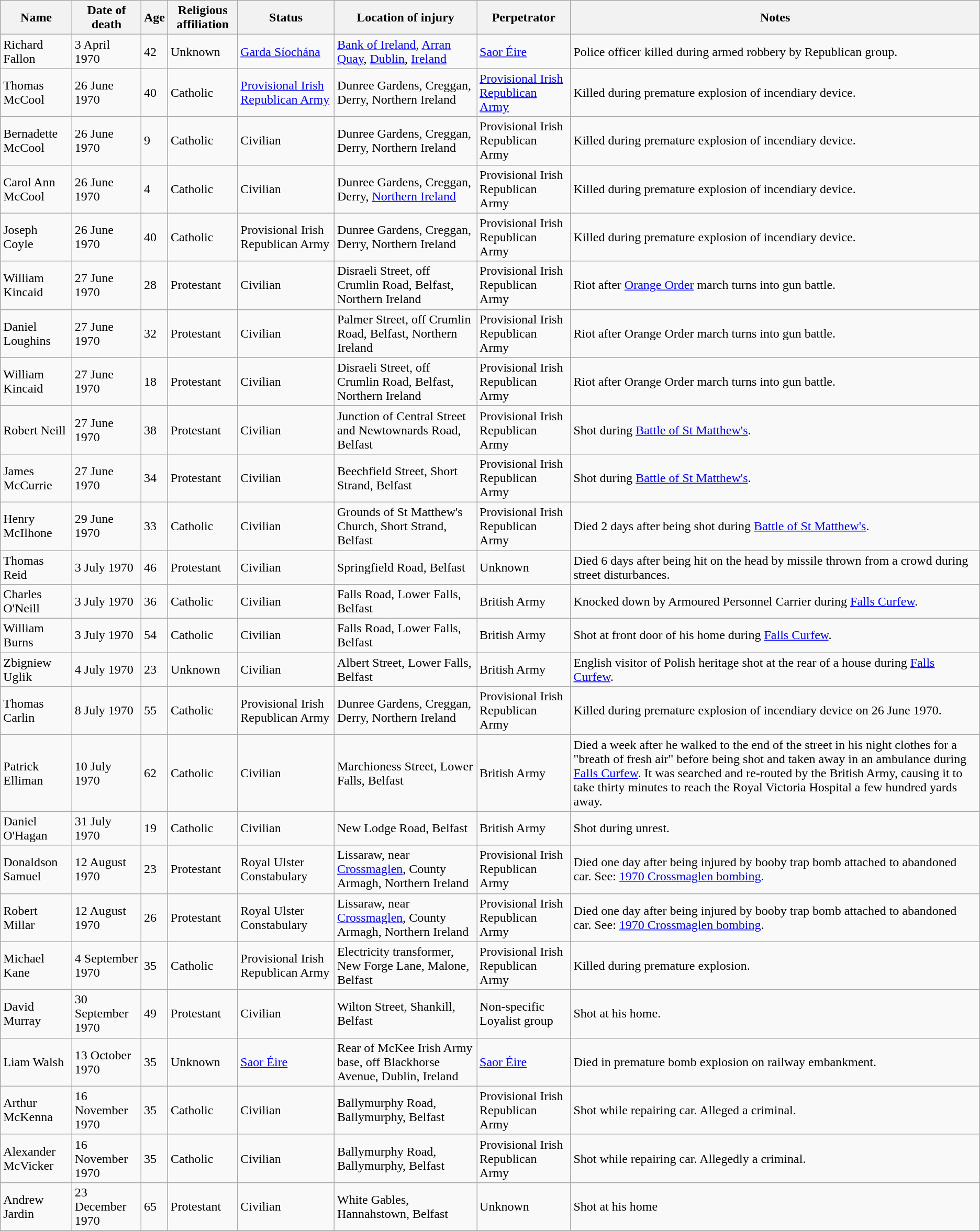<table class="wikitable sortable">
<tr>
<th>Name</th>
<th>Date of death</th>
<th>Age</th>
<th>Religious affiliation</th>
<th>Status</th>
<th>Location of injury</th>
<th>Perpetrator</th>
<th>Notes</th>
</tr>
<tr>
<td>Richard Fallon</td>
<td>3 April 1970</td>
<td>42</td>
<td>Unknown</td>
<td><a href='#'>Garda Síochána</a></td>
<td><a href='#'>Bank of Ireland</a>, <a href='#'>Arran Quay</a>, <a href='#'>Dublin</a>, <a href='#'>Ireland</a></td>
<td><a href='#'>Saor Éire</a></td>
<td>Police officer killed during armed robbery by Republican group.</td>
</tr>
<tr>
<td>Thomas McCool</td>
<td>26 June 1970</td>
<td>40</td>
<td>Catholic</td>
<td><a href='#'>Provisional Irish Republican Army</a></td>
<td>Dunree Gardens, Creggan, Derry, Northern Ireland</td>
<td><a href='#'>Provisional Irish Republican Army</a></td>
<td>Killed during premature explosion of incendiary device.</td>
</tr>
<tr>
<td>Bernadette McCool</td>
<td>26 June 1970</td>
<td>9</td>
<td>Catholic</td>
<td>Civilian</td>
<td>Dunree Gardens, Creggan, Derry, Northern Ireland</td>
<td>Provisional Irish Republican Army</td>
<td>Killed during premature explosion of incendiary device.</td>
</tr>
<tr>
<td>Carol Ann McCool</td>
<td>26 June 1970</td>
<td>4</td>
<td>Catholic</td>
<td>Civilian</td>
<td>Dunree Gardens, Creggan, Derry, <a href='#'>Northern Ireland</a></td>
<td>Provisional Irish Republican Army</td>
<td>Killed during premature explosion of incendiary device.</td>
</tr>
<tr>
<td>Joseph Coyle</td>
<td>26 June 1970</td>
<td>40</td>
<td>Catholic</td>
<td>Provisional Irish Republican Army</td>
<td>Dunree Gardens, Creggan, Derry, Northern Ireland</td>
<td>Provisional Irish Republican Army</td>
<td>Killed during premature explosion of incendiary device.</td>
</tr>
<tr>
<td>William Kincaid</td>
<td>27 June 1970</td>
<td>28</td>
<td>Protestant</td>
<td>Civilian</td>
<td>Disraeli Street, off Crumlin Road, Belfast, Northern Ireland</td>
<td>Provisional Irish Republican Army</td>
<td>Riot after <a href='#'>Orange Order</a> march turns into gun battle.</td>
</tr>
<tr>
<td>Daniel Loughins</td>
<td>27 June 1970</td>
<td>32</td>
<td>Protestant</td>
<td>Civilian</td>
<td>Palmer Street, off Crumlin Road, Belfast, Northern Ireland</td>
<td>Provisional Irish Republican Army</td>
<td>Riot after Orange Order march turns into gun battle.</td>
</tr>
<tr>
<td>William Kincaid</td>
<td>27 June 1970</td>
<td>18</td>
<td>Protestant</td>
<td>Civilian</td>
<td>Disraeli Street, off Crumlin Road, Belfast, Northern Ireland</td>
<td>Provisional Irish Republican Army</td>
<td>Riot after Orange Order march turns into gun battle.</td>
</tr>
<tr>
<td>Robert Neill</td>
<td>27 June 1970</td>
<td>38</td>
<td>Protestant</td>
<td>Civilian</td>
<td>Junction of Central Street and Newtownards Road, Belfast</td>
<td>Provisional Irish Republican Army</td>
<td>Shot during <a href='#'>Battle of St Matthew's</a>.</td>
</tr>
<tr>
<td>James McCurrie</td>
<td>27 June 1970</td>
<td>34</td>
<td>Protestant</td>
<td>Civilian</td>
<td>Beechfield Street, Short Strand, Belfast</td>
<td>Provisional Irish Republican Army</td>
<td>Shot during <a href='#'>Battle of St Matthew's</a>.</td>
</tr>
<tr>
<td>Henry McIlhone</td>
<td>29 June 1970</td>
<td>33</td>
<td>Catholic</td>
<td>Civilian</td>
<td>Grounds of St Matthew's Church, Short Strand, Belfast</td>
<td>Provisional Irish Republican Army</td>
<td>Died 2 days after being shot during <a href='#'>Battle of St Matthew's</a>.</td>
</tr>
<tr>
<td>Thomas Reid</td>
<td>3 July 1970</td>
<td>46</td>
<td>Protestant</td>
<td>Civilian</td>
<td>Springfield Road, Belfast</td>
<td>Unknown</td>
<td>Died 6 days after being hit on the head by missile thrown from a crowd during street disturbances.</td>
</tr>
<tr>
<td>Charles O'Neill</td>
<td>3 July 1970</td>
<td>36</td>
<td>Catholic</td>
<td>Civilian</td>
<td>Falls Road, Lower Falls, Belfast</td>
<td>British Army</td>
<td>Knocked down by Armoured Personnel Carrier during <a href='#'>Falls Curfew</a>.</td>
</tr>
<tr>
<td>William Burns</td>
<td>3 July 1970</td>
<td>54</td>
<td>Catholic</td>
<td>Civilian</td>
<td>Falls Road, Lower Falls, Belfast</td>
<td>British Army</td>
<td>Shot at front door of his home during <a href='#'>Falls Curfew</a>.</td>
</tr>
<tr>
<td>Zbigniew Uglik</td>
<td>4 July 1970</td>
<td>23</td>
<td>Unknown</td>
<td>Civilian</td>
<td>Albert Street, Lower Falls, Belfast</td>
<td>British Army</td>
<td>English visitor of Polish heritage shot at the rear of a house during <a href='#'>Falls Curfew</a>.</td>
</tr>
<tr>
<td>Thomas Carlin</td>
<td>8 July 1970</td>
<td>55</td>
<td>Catholic</td>
<td>Provisional Irish Republican Army</td>
<td>Dunree Gardens, Creggan, Derry, Northern Ireland</td>
<td>Provisional Irish Republican Army</td>
<td>Killed during premature explosion of incendiary device on 26 June 1970.</td>
</tr>
<tr>
<td>Patrick Elliman</td>
<td>10 July 1970</td>
<td>62</td>
<td>Catholic</td>
<td>Civilian</td>
<td>Marchioness Street, Lower Falls, Belfast</td>
<td>British Army</td>
<td>Died a week after he walked to the end of the street in his night clothes for a "breath of fresh air" before being shot and taken away in an ambulance during <a href='#'>Falls Curfew</a>. It was searched and re-routed by the British Army, causing it to take thirty minutes to reach the Royal Victoria Hospital a few hundred yards away.</td>
</tr>
<tr>
<td>Daniel O'Hagan</td>
<td>31 July 1970</td>
<td>19</td>
<td>Catholic</td>
<td>Civilian</td>
<td>New Lodge Road, Belfast</td>
<td>British Army</td>
<td>Shot during unrest.</td>
</tr>
<tr>
<td>Donaldson Samuel</td>
<td>12 August 1970</td>
<td>23</td>
<td>Protestant</td>
<td>Royal Ulster Constabulary</td>
<td>Lissaraw, near <a href='#'>Crossmaglen</a>, County Armagh, Northern Ireland</td>
<td>Provisional Irish Republican Army</td>
<td>Died one day after being injured by booby trap bomb attached to abandoned car. See: <a href='#'>1970 Crossmaglen bombing</a>.</td>
</tr>
<tr>
<td>Robert Millar</td>
<td>12 August 1970</td>
<td>26</td>
<td>Protestant</td>
<td>Royal Ulster Constabulary</td>
<td>Lissaraw, near <a href='#'>Crossmaglen</a>, County Armagh, Northern Ireland</td>
<td>Provisional Irish Republican Army</td>
<td>Died one day after being injured by booby trap bomb attached to abandoned car. See: <a href='#'>1970 Crossmaglen bombing</a>.</td>
</tr>
<tr>
<td>Michael Kane</td>
<td>4 September 1970</td>
<td>35</td>
<td>Catholic</td>
<td>Provisional Irish Republican Army</td>
<td>Electricity transformer, New Forge Lane, Malone, Belfast</td>
<td>Provisional Irish Republican Army</td>
<td>Killed during premature explosion.</td>
</tr>
<tr>
<td>David Murray</td>
<td>30 September 1970</td>
<td>49</td>
<td>Protestant</td>
<td>Civilian</td>
<td>Wilton Street, Shankill, Belfast</td>
<td>Non-specific Loyalist group</td>
<td>Shot at his home.</td>
</tr>
<tr>
<td>Liam Walsh</td>
<td>13 October 1970</td>
<td>35</td>
<td>Unknown</td>
<td><a href='#'>Saor Éire</a></td>
<td>Rear of McKee Irish Army base, off Blackhorse Avenue, Dublin, Ireland</td>
<td><a href='#'>Saor Éire</a></td>
<td>Died in premature bomb explosion on railway embankment.</td>
</tr>
<tr>
<td>Arthur McKenna</td>
<td>16 November 1970</td>
<td>35</td>
<td>Catholic</td>
<td>Civilian</td>
<td>Ballymurphy Road, Ballymurphy, Belfast</td>
<td>Provisional Irish Republican Army</td>
<td>Shot while repairing car. Alleged a criminal.</td>
</tr>
<tr>
<td>Alexander McVicker</td>
<td>16 November 1970</td>
<td>35</td>
<td>Catholic</td>
<td>Civilian</td>
<td>Ballymurphy Road, Ballymurphy, Belfast</td>
<td>Provisional Irish Republican Army</td>
<td>Shot while repairing car. Allegedly a criminal.</td>
</tr>
<tr>
<td>Andrew Jardin</td>
<td>23 December 1970</td>
<td>65</td>
<td>Protestant</td>
<td>Civilian</td>
<td>White Gables, Hannahstown, Belfast</td>
<td>Unknown</td>
<td>Shot at his home</td>
</tr>
</table>
